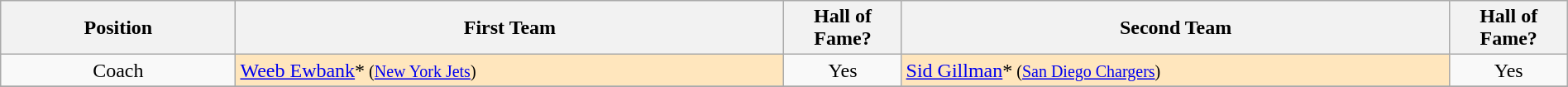<table class="wikitable" style="width:100%;">
<tr>
<th style="width:15%;">Position</th>
<th style="width:35%;">First Team</th>
<th style="width:7.5%;">Hall of Fame?</th>
<th style="width:35%;">Second Team</th>
<th style="width:7.5%;">Hall of Fame?</th>
</tr>
<tr>
<td align=center>Coach</td>
<td style="background-color:#FFE6BD"><a href='#'>Weeb Ewbank</a>*<small>  (<a href='#'>New York Jets</a>)</small></td>
<td align=center>Yes</td>
<td style="background-color:#FFE6BD"><a href='#'>Sid Gillman</a>*<small>  (<a href='#'>San Diego Chargers</a>)</small></td>
<td align=center>Yes</td>
</tr>
<tr>
</tr>
</table>
